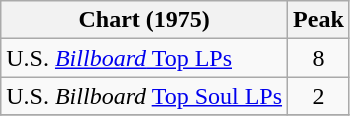<table class="wikitable">
<tr>
<th>Chart (1975)</th>
<th>Peak<br></th>
</tr>
<tr>
<td>U.S. <a href='#'><em>Billboard</em> Top LPs</a></td>
<td align="center">8</td>
</tr>
<tr>
<td>U.S. <em>Billboard</em> <a href='#'>Top Soul LPs</a></td>
<td align="center">2</td>
</tr>
<tr>
</tr>
</table>
